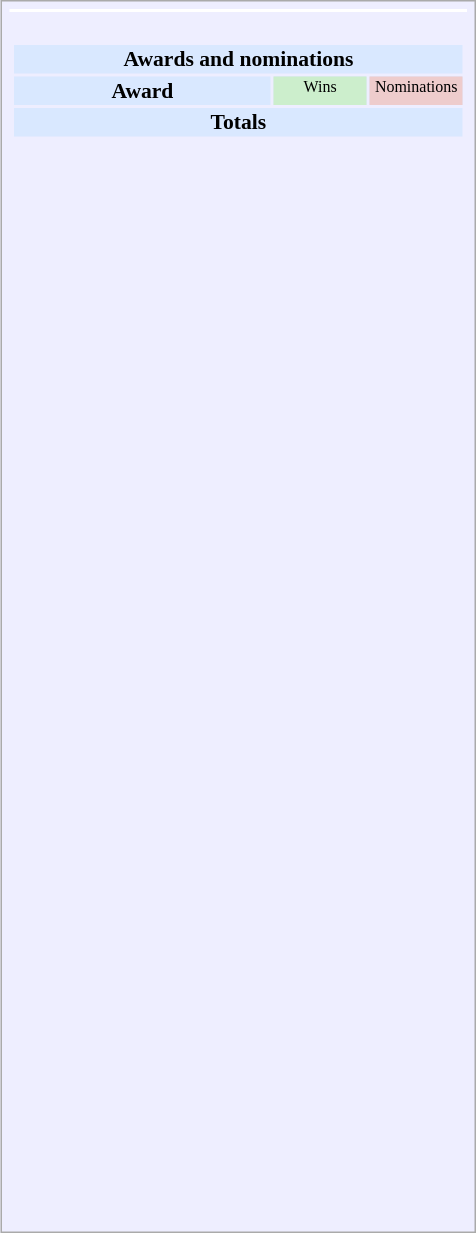<table class="infobox" style="width:22em; text-align:left; font-size:90%; vertical-align:middle; background:#eef;">
<tr style="background:white;">
<td colspan="2" style="text-align:center;"></td>
</tr>
<tr>
<td colspan="3" style="text-align:center;"><br><table class="collapsible collapsed" style="width:100%;">
<tr>
<th colspan="3" style="background:#d9e8ff; text-align:center;">Awards and nominations</th>
</tr>
<tr style="background:#d9e8ff; text-align:center;">
<th style="vertical-align: middle;">Award</th>
<td style="background:#cec; font-size:8pt; width:60px;">Wins</td>
<td style="background:#ecc; font-size:8pt; width:60px;">Nominations</td>
</tr>
<tr style="background:#d9e8ff;">
<td colspan="3" style="text-align:center;"><strong>Totals</strong></td>
</tr>
<tr>
<td align=center><br></td>
<td></td>
<td></td>
</tr>
<tr>
<td align=center><br></td>
<td></td>
<td></td>
</tr>
<tr>
<td align=center><br></td>
<td></td>
<td></td>
</tr>
<tr>
<td align=center><br></td>
<td></td>
<td></td>
</tr>
<tr>
<td align=center><br></td>
<td></td>
<td></td>
</tr>
<tr>
<td align=center><br></td>
<td></td>
<td></td>
</tr>
<tr>
<td align=center><br></td>
<td></td>
<td></td>
</tr>
<tr>
<td align=center><br></td>
<td></td>
<td></td>
</tr>
<tr>
<td align=center><br></td>
<td></td>
<td></td>
</tr>
<tr>
<td align=center><br></td>
<td></td>
<td></td>
</tr>
<tr>
<td align=center><br></td>
<td></td>
<td></td>
</tr>
<tr>
<td align=center><br></td>
<td></td>
<td></td>
</tr>
<tr>
<td align=center><br></td>
<td></td>
<td></td>
</tr>
<tr>
<td align=center><br></td>
<td></td>
<td></td>
</tr>
<tr>
<td align=center><br></td>
<td></td>
<td></td>
</tr>
<tr>
<td align=center><br></td>
<td></td>
<td></td>
</tr>
<tr>
<td align=center><br></td>
<td></td>
<td></td>
</tr>
<tr>
<td align=center><br></td>
<td></td>
<td></td>
</tr>
<tr>
<td align=center><br></td>
<td></td>
<td></td>
</tr>
<tr>
<td align=center><br></td>
<td></td>
<td></td>
</tr>
<tr>
<td align=center><br></td>
<td></td>
<td></td>
</tr>
<tr>
<td align=center><br></td>
<td></td>
<td></td>
</tr>
<tr>
<td align=center><br></td>
<td></td>
<td></td>
</tr>
<tr>
<td align=center><br></td>
<td></td>
<td></td>
</tr>
<tr>
<td align=center><br></td>
<td></td>
<td></td>
</tr>
<tr>
<td align=center><br></td>
<td></td>
<td></td>
</tr>
<tr>
<td align=center><br></td>
<td></td>
<td></td>
</tr>
<tr>
<td align=center><br></td>
<td></td>
<td></td>
</tr>
<tr>
<td align=center><br></td>
<td></td>
<td></td>
</tr>
<tr>
<td align=center><br></td>
<td></td>
<td></td>
</tr>
<tr>
<td align=center><br></td>
<td></td>
<td></td>
</tr>
<tr>
<td align=center><br></td>
<td></td>
<td></td>
</tr>
<tr>
<td align=center><br></td>
<td></td>
<td></td>
</tr>
<tr>
<td align=center><br></td>
<td></td>
<td></td>
</tr>
</table>
</td>
</tr>
<tr style="background-color#d9e8ff">
<td></td>
<td></td>
</tr>
<tr>
<td></td>
<td></td>
</tr>
</table>
